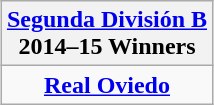<table class="wikitable" style="text-align: center; margin: 0 auto;">
<tr>
<th><a href='#'>Segunda División B</a><br>2014–15 Winners</th>
</tr>
<tr>
<td><strong><a href='#'>Real Oviedo</a></strong></td>
</tr>
</table>
